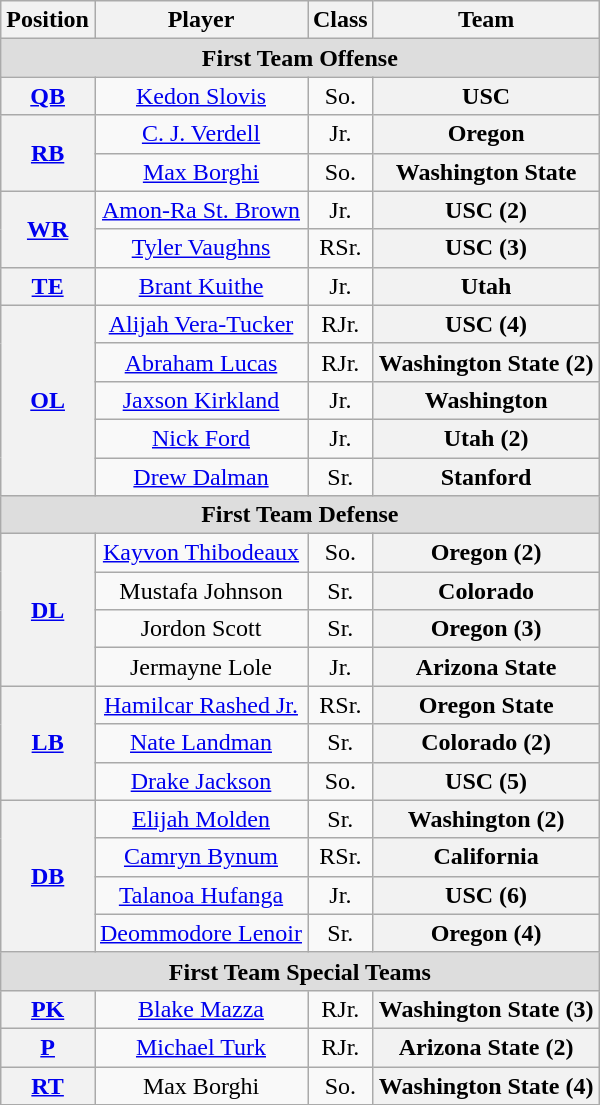<table class="wikitable">
<tr>
<th>Position</th>
<th>Player</th>
<th>Class</th>
<th>Team</th>
</tr>
<tr>
<td colspan="4" style="text-align:center; background:#ddd;"><strong>First Team Offense</strong></td>
</tr>
<tr style="text-align:center;">
<th rowspan="1"><a href='#'>QB</a></th>
<td><a href='#'>Kedon Slovis</a></td>
<td>So.</td>
<th style=>USC</th>
</tr>
<tr style="text-align:center;">
<th rowspan="2"><a href='#'>RB</a></th>
<td><a href='#'>C. J. Verdell</a></td>
<td>Jr.</td>
<th style=>Oregon</th>
</tr>
<tr style="text-align:center;">
<td><a href='#'>Max Borghi</a></td>
<td>So.</td>
<th style=>Washington State</th>
</tr>
<tr style="text-align:center;">
<th rowspan="2"><a href='#'>WR</a></th>
<td><a href='#'>Amon-Ra St. Brown</a></td>
<td>Jr.</td>
<th style=>USC (2)</th>
</tr>
<tr style="text-align:center;">
<td><a href='#'>Tyler Vaughns</a></td>
<td>RSr.</td>
<th style=>USC (3)</th>
</tr>
<tr style="text-align:center;">
<th rowspan="1"><a href='#'>TE</a></th>
<td><a href='#'>Brant Kuithe</a></td>
<td>Jr.</td>
<th style=>Utah</th>
</tr>
<tr style="text-align:center;">
<th rowspan="5"><a href='#'>OL</a></th>
<td><a href='#'>Alijah Vera-Tucker</a></td>
<td>RJr.</td>
<th style=>USC (4)</th>
</tr>
<tr style="text-align:center;">
<td><a href='#'>Abraham Lucas</a></td>
<td>RJr.</td>
<th style=>Washington State (2)</th>
</tr>
<tr style="text-align:center;">
<td><a href='#'>Jaxson Kirkland</a></td>
<td>Jr.</td>
<th style=>Washington</th>
</tr>
<tr style="text-align:center;">
<td><a href='#'>Nick Ford</a></td>
<td>Jr.</td>
<th style=>Utah (2)</th>
</tr>
<tr style="text-align:center;">
<td><a href='#'>Drew Dalman</a></td>
<td>Sr.</td>
<th style=>Stanford</th>
</tr>
<tr style="text-align:center;">
<td colspan="4" style="text-align:center; background:#ddd;"><strong>First Team Defense</strong></td>
</tr>
<tr style="text-align:center;">
<th rowspan="4"><a href='#'>DL</a></th>
<td><a href='#'>Kayvon Thibodeaux</a></td>
<td>So.</td>
<th style=>Oregon (2)</th>
</tr>
<tr style="text-align:center;">
<td>Mustafa Johnson</td>
<td>Sr.</td>
<th style=>Colorado</th>
</tr>
<tr style="text-align:center;">
<td>Jordon Scott</td>
<td>Sr.</td>
<th style=>Oregon (3)</th>
</tr>
<tr style="text-align:center;">
<td>Jermayne Lole</td>
<td>Jr.</td>
<th style=>Arizona State</th>
</tr>
<tr style="text-align:center;">
<th rowspan="3"><a href='#'>LB</a></th>
<td><a href='#'>Hamilcar Rashed Jr.</a></td>
<td>RSr.</td>
<th style=>Oregon State</th>
</tr>
<tr style="text-align:center;">
<td><a href='#'>Nate Landman</a></td>
<td>Sr.</td>
<th style=>Colorado (2)</th>
</tr>
<tr style="text-align:center;">
<td><a href='#'>Drake Jackson</a></td>
<td>So.</td>
<th style=>USC (5)</th>
</tr>
<tr style="text-align:center;">
<th rowspan="4"><a href='#'>DB</a></th>
<td><a href='#'>Elijah Molden</a></td>
<td>Sr.</td>
<th style=>Washington (2)</th>
</tr>
<tr style="text-align:center;">
<td><a href='#'>Camryn Bynum</a></td>
<td>RSr.</td>
<th style=>California</th>
</tr>
<tr style="text-align:center;">
<td><a href='#'>Talanoa Hufanga</a></td>
<td>Jr.</td>
<th style=>USC (6)</th>
</tr>
<tr style="text-align:center;">
<td><a href='#'>Deommodore Lenoir</a></td>
<td>Sr.</td>
<th style=>Oregon (4)</th>
</tr>
<tr>
<td colspan="4" style="text-align:center; background:#ddd;"><strong>First Team Special Teams</strong></td>
</tr>
<tr style="text-align:center;">
<th rowspan="1"><a href='#'>PK</a></th>
<td><a href='#'>Blake Mazza</a></td>
<td>RJr.</td>
<th style=>Washington State (3)</th>
</tr>
<tr style="text-align:center;">
<th rowspan="1"><a href='#'>P</a></th>
<td><a href='#'>Michael Turk</a></td>
<td>RJr.</td>
<th style=>Arizona State (2)</th>
</tr>
<tr style="text-align:center;">
<th rowspan="1"><a href='#'>RT</a></th>
<td>Max Borghi</td>
<td>So.</td>
<th style=>Washington State (4)</th>
</tr>
<tr>
</tr>
</table>
